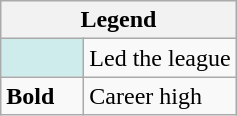<table class="wikitable mw-collapsible mw-collapsed">
<tr>
<th colspan="2">Legend</th>
</tr>
<tr>
<td style="background:#cfecec; width:3em;"></td>
<td>Led the league</td>
</tr>
<tr>
<td><strong>Bold</strong></td>
<td>Career high</td>
</tr>
</table>
